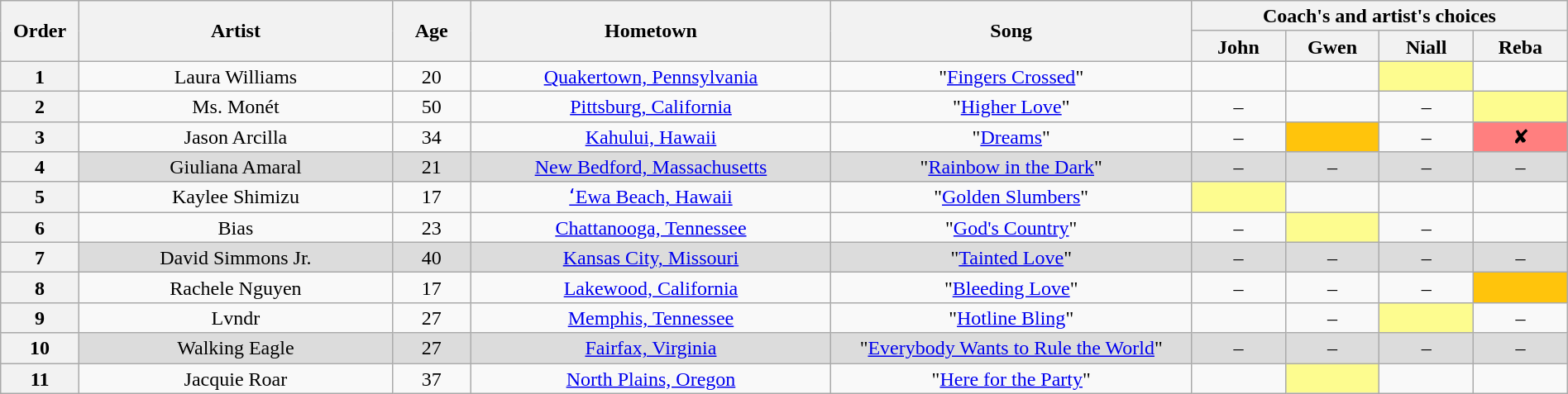<table class="wikitable" style="text-align:center; line-height:17px; width:100%">
<tr>
<th scope="col" rowspan="2" style="width:05%">Order</th>
<th scope="col" rowspan="2" style="width:20%">Artist</th>
<th scope="col" rowspan="2" style="width:05%">Age</th>
<th scope="col" rowspan="2" style="width:23%">Hometown</th>
<th rowspan="2" scope="col" style="width:23%">Song</th>
<th scope="col" colspan="4" style="width:25%">Coach's and artist's choices</th>
</tr>
<tr>
<th style="width:06%">John</th>
<th style="width:06%">Gwen</th>
<th style="width:06%">Niall</th>
<th style="width:06%">Reba</th>
</tr>
<tr>
<th>1</th>
<td>Laura Williams</td>
<td>20</td>
<td><a href='#'>Quakertown, Pennsylvania</a></td>
<td>"<a href='#'>Fingers Crossed</a>"</td>
<td><em></em></td>
<td><em></em></td>
<td style="background:#fdfc8f"><em></em></td>
<td><em></em></td>
</tr>
<tr>
<th>2</th>
<td>Ms. Monét</td>
<td>50</td>
<td><a href='#'>Pittsburg, California</a></td>
<td>"<a href='#'>Higher Love</a>"</td>
<td>–</td>
<td><em></em></td>
<td>–</td>
<td style="background:#fdfc8f"><em></em></td>
</tr>
<tr>
<th>3</th>
<td>Jason Arcilla</td>
<td>34</td>
<td><a href='#'>Kahului, Hawaii</a></td>
<td>"<a href='#'>Dreams</a>"</td>
<td>–</td>
<td style="background:#ffc40c"><em></em></td>
<td>–</td>
<td style="background:#FF7F7F">✘</td>
</tr>
<tr style="background:#DCDCDC">
<th>4</th>
<td>Giuliana Amaral</td>
<td>21</td>
<td><a href='#'>New Bedford, Massachusetts</a></td>
<td>"<a href='#'>Rainbow in the Dark</a>"</td>
<td>–</td>
<td>–</td>
<td>–</td>
<td>–</td>
</tr>
<tr>
<th>5</th>
<td>Kaylee Shimizu</td>
<td>17</td>
<td><a href='#'>ʻEwa Beach, Hawaii</a></td>
<td>"<a href='#'>Golden Slumbers</a>"</td>
<td style="background:#fdfc8f"><em></em></td>
<td><em></em></td>
<td><em></em></td>
<td><em></em></td>
</tr>
<tr>
<th>6</th>
<td>Bias</td>
<td>23</td>
<td><a href='#'>Chattanooga, Tennessee</a></td>
<td>"<a href='#'>God's Country</a>"</td>
<td>–</td>
<td style="background:#fdfc8f"><em></em></td>
<td>–</td>
<td><em></em></td>
</tr>
<tr style="background:#DCDCDC">
<th>7</th>
<td>David Simmons Jr.</td>
<td>40</td>
<td><a href='#'>Kansas City, Missouri</a></td>
<td>"<a href='#'>Tainted Love</a>"</td>
<td>–</td>
<td>–</td>
<td>–</td>
<td>–</td>
</tr>
<tr>
<th>8</th>
<td>Rachele Nguyen</td>
<td>17</td>
<td><a href='#'>Lakewood, California</a></td>
<td>"<a href='#'>Bleeding Love</a>"</td>
<td>–</td>
<td>–</td>
<td>–</td>
<td style="background:#ffc40c"><em></em></td>
</tr>
<tr>
<th>9</th>
<td>Lvndr</td>
<td>27</td>
<td><a href='#'>Memphis, Tennessee</a></td>
<td>"<a href='#'>Hotline Bling</a>"</td>
<td><em></em></td>
<td>–</td>
<td style="background:#fdfc8f"><em></em></td>
<td>–</td>
</tr>
<tr style="background:#DCDCDC">
<th>10</th>
<td>Walking Eagle</td>
<td>27</td>
<td><a href='#'>Fairfax, Virginia</a></td>
<td>"<a href='#'>Everybody Wants to Rule the World</a>"</td>
<td>–</td>
<td>–</td>
<td>–</td>
<td>–</td>
</tr>
<tr>
<th>11</th>
<td>Jacquie Roar</td>
<td>37</td>
<td><a href='#'>North Plains, Oregon</a></td>
<td>"<a href='#'>Here for the Party</a>"</td>
<td><em></em></td>
<td style="background:#fdfc8f"><em></em></td>
<td><em></em></td>
<td><em></em></td>
</tr>
</table>
